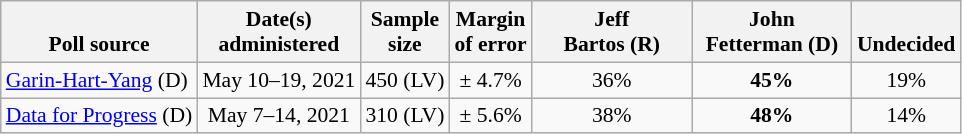<table class="wikitable" style="font-size:90%;text-align:center;">
<tr style="vertical-align:bottom">
<th>Poll source</th>
<th>Date(s)<br>administered</th>
<th>Sample<br>size</th>
<th>Margin<br>of error</th>
<th style="width:100px;">Jeff<br>Bartos (R)</th>
<th style="width:100px;">John<br>Fetterman (D)</th>
<th>Undecided</th>
</tr>
<tr>
<td style="text-align:left;"><a href='#'>Garin-Hart-Yang</a> (D)</td>
<td>May 10–19, 2021</td>
<td>450 (LV)</td>
<td>± 4.7%</td>
<td>36%</td>
<td><strong>45%</strong></td>
<td>19%</td>
</tr>
<tr>
<td style="text-align:left;"><a href='#'>Data for Progress</a> (D)</td>
<td>May 7–14, 2021</td>
<td>310 (LV)</td>
<td>± 5.6%</td>
<td>38%</td>
<td><strong>48%</strong></td>
<td>14%</td>
</tr>
</table>
